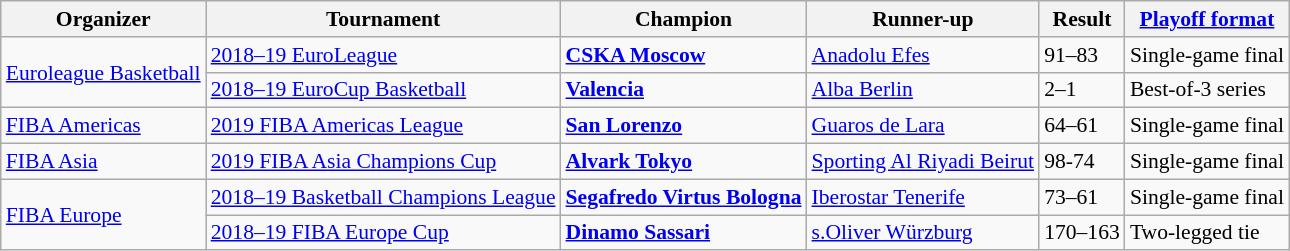<table class="wikitable" style="font-size:90%">
<tr>
<th>Organizer</th>
<th>Tournament</th>
<th>Champion</th>
<th>Runner-up</th>
<th>Result</th>
<th><a href='#'>Playoff format</a></th>
</tr>
<tr>
<td rowspan="2"><a href='#'>Euroleague Basketball</a></td>
<td><a href='#'>2018–19 EuroLeague</a></td>
<td> <strong><a href='#'>CSKA Moscow</a></strong></td>
<td> <a href='#'>Anadolu Efes</a></td>
<td>91–83</td>
<td>Single-game final</td>
</tr>
<tr>
<td><a href='#'>2018–19 EuroCup Basketball</a></td>
<td> <strong><a href='#'>Valencia</a></strong></td>
<td> <a href='#'>Alba Berlin</a></td>
<td>2–1</td>
<td>Best-of-3 series</td>
</tr>
<tr>
<td><a href='#'>FIBA Americas</a></td>
<td><a href='#'>2019 FIBA Americas League</a></td>
<td> <strong><a href='#'>San Lorenzo</a></strong></td>
<td> <a href='#'>Guaros de Lara</a></td>
<td>64–61</td>
<td>Single-game final</td>
</tr>
<tr>
<td><a href='#'>FIBA Asia</a></td>
<td><a href='#'>2019 FIBA Asia Champions Cup</a></td>
<td><strong><a href='#'>Alvark Tokyo</a></strong></td>
<td> <a href='#'>Sporting Al Riyadi Beirut</a></td>
<td>98-74</td>
<td>Single-game final</td>
</tr>
<tr>
<td rowspan="2"><a href='#'>FIBA Europe</a></td>
<td><a href='#'>2018–19 Basketball Champions League</a></td>
<td> <strong><a href='#'>Segafredo Virtus Bologna</a></strong></td>
<td> <a href='#'>Iberostar Tenerife</a></td>
<td>73–61</td>
<td>Single-game final</td>
</tr>
<tr>
<td><a href='#'>2018–19 FIBA Europe Cup</a></td>
<td> <strong><a href='#'>Dinamo Sassari</a></strong></td>
<td> <a href='#'>s.Oliver Würzburg</a></td>
<td>170–163</td>
<td>Two-legged tie</td>
</tr>
</table>
